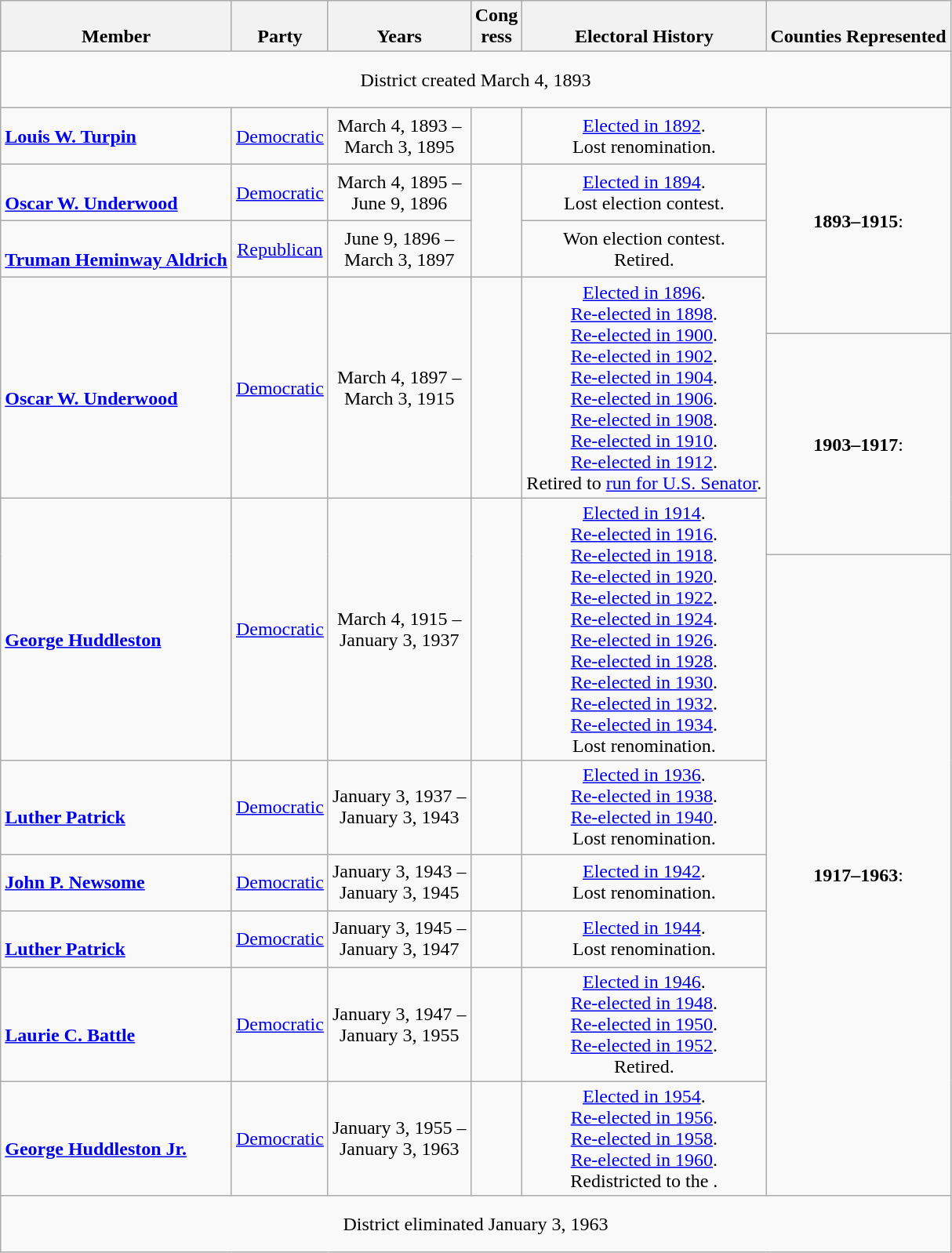<table class=wikitable style="text-align:center">
<tr valign=bottom>
<th>Member</th>
<th>Party</th>
<th>Years</th>
<th>Cong<br>ress</th>
<th>Electoral History</th>
<th>Counties Represented</th>
</tr>
<tr style="height:3em">
<td colspan=6>District created March 4, 1893</td>
</tr>
<tr style="height:3em">
<td align=left><strong><a href='#'>Louis W. Turpin</a></strong><br></td>
<td><a href='#'>Democratic</a></td>
<td nowrap>March 4, 1893 –<br>March 3, 1895</td>
<td></td>
<td><a href='#'>Elected in 1892</a>.<br>Lost renomination.</td>
<td rowspan=4><strong>1893–1915</strong>:<br></td>
</tr>
<tr style="height:3em">
<td align=left><br><strong><a href='#'>Oscar W. Underwood</a></strong><br></td>
<td><a href='#'>Democratic</a></td>
<td nowrap>March 4, 1895 –<br>June 9, 1896</td>
<td rowspan=2></td>
<td><a href='#'>Elected in 1894</a>.<br>Lost election contest.</td>
</tr>
<tr style="height:3em">
<td align=left><br><strong><a href='#'>Truman Heminway Aldrich</a></strong><br></td>
<td><a href='#'>Republican</a></td>
<td nowrap>June 9, 1896 –<br>March 3, 1897</td>
<td>Won election contest.<br>Retired.</td>
</tr>
<tr style="height:3em">
<td rowspan=2 align=left><br><strong><a href='#'>Oscar W. Underwood</a></strong><br></td>
<td rowspan=2 ><a href='#'>Democratic</a></td>
<td rowspan=2 nowrap>March 4, 1897 –<br>March 3, 1915</td>
<td rowspan=2></td>
<td rowspan=2><a href='#'>Elected in 1896</a>.<br><a href='#'>Re-elected in 1898</a>.<br><a href='#'>Re-elected in 1900</a>.<br><a href='#'>Re-elected in 1902</a>.<br><a href='#'>Re-elected in 1904</a>.<br><a href='#'>Re-elected in 1906</a>.<br><a href='#'>Re-elected in 1908</a>.<br><a href='#'>Re-elected in 1910</a>.<br><a href='#'>Re-elected in 1912</a>.<br>Retired to <a href='#'>run for U.S. Senator</a>.</td>
</tr>
<tr style="height:3em">
<td rowspan=2><strong>1903–1917</strong>:<br></td>
</tr>
<tr style="height:3em">
<td rowspan=2 align=left><br><strong><a href='#'>George Huddleston</a></strong><br></td>
<td rowspan=2 ><a href='#'>Democratic</a></td>
<td rowspan=2 nowrap>March 4, 1915 –<br>January 3, 1937</td>
<td rowspan=2></td>
<td rowspan=2><a href='#'>Elected in 1914</a>.<br><a href='#'>Re-elected in 1916</a>.<br><a href='#'>Re-elected in 1918</a>.<br><a href='#'>Re-elected in 1920</a>.<br><a href='#'>Re-elected in 1922</a>.<br><a href='#'>Re-elected in 1924</a>.<br><a href='#'>Re-elected in 1926</a>.<br><a href='#'>Re-elected in 1928</a>.<br><a href='#'>Re-elected in 1930</a>.<br><a href='#'>Re-elected in 1932</a>.<br><a href='#'>Re-elected in 1934</a>.<br>Lost renomination.</td>
</tr>
<tr style="height:3em">
<td rowspan=6><strong>1917–1963</strong>:<br></td>
</tr>
<tr style="height:3em">
<td align=left><br><strong><a href='#'>Luther Patrick</a></strong><br></td>
<td><a href='#'>Democratic</a></td>
<td nowrap>January 3, 1937 –<br>January 3, 1943</td>
<td></td>
<td><a href='#'>Elected in 1936</a>.<br><a href='#'>Re-elected in 1938</a>.<br><a href='#'>Re-elected in 1940</a>.<br>Lost renomination.</td>
</tr>
<tr style="height:3em">
<td align=left><strong><a href='#'>John P. Newsome</a></strong><br></td>
<td><a href='#'>Democratic</a></td>
<td nowrap>January 3, 1943 –<br>January 3, 1945</td>
<td></td>
<td><a href='#'>Elected in 1942</a>.<br>Lost renomination.</td>
</tr>
<tr style="height:3em">
<td align=left><br><strong><a href='#'>Luther Patrick</a></strong><br></td>
<td><a href='#'>Democratic</a></td>
<td nowrap>January 3, 1945 –<br>January 3, 1947</td>
<td></td>
<td><a href='#'>Elected in 1944</a>.<br>Lost renomination.</td>
</tr>
<tr style="height:3em">
<td align=left><br><strong><a href='#'>Laurie C. Battle</a></strong><br></td>
<td><a href='#'>Democratic</a></td>
<td nowrap>January 3, 1947 –<br>January 3, 1955</td>
<td></td>
<td><a href='#'>Elected in 1946</a>.<br><a href='#'>Re-elected in 1948</a>.<br><a href='#'>Re-elected in 1950</a>.<br><a href='#'>Re-elected in 1952</a>.<br>Retired.</td>
</tr>
<tr style="height:3em">
<td align=left><br><strong><a href='#'>George Huddleston Jr.</a></strong><br></td>
<td><a href='#'>Democratic</a></td>
<td nowrap>January 3, 1955 –<br>January 3, 1963</td>
<td></td>
<td><a href='#'>Elected in 1954</a>.<br><a href='#'>Re-elected in 1956</a>.<br><a href='#'>Re-elected in 1958</a>.<br><a href='#'>Re-elected in 1960</a>.<br>Redistricted to the .</td>
</tr>
<tr style="height:3em">
<td colspan=6>District eliminated January 3, 1963</td>
</tr>
</table>
